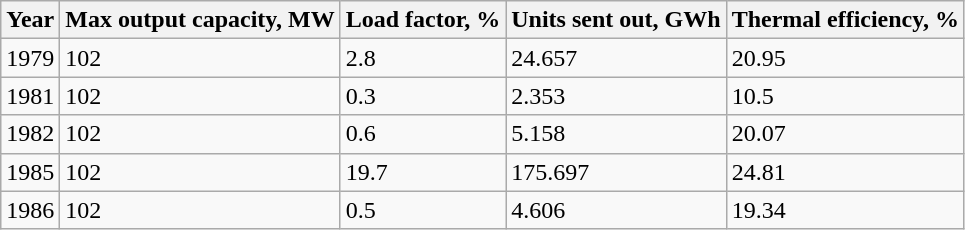<table class="wikitable">
<tr>
<th>Year</th>
<th>Max output capacity, MW</th>
<th>Load factor, %</th>
<th>Units sent out, GWh</th>
<th>Thermal efficiency, %</th>
</tr>
<tr>
<td>1979</td>
<td>102</td>
<td>2.8</td>
<td>24.657</td>
<td>20.95</td>
</tr>
<tr>
<td>1981</td>
<td>102</td>
<td>0.3</td>
<td>2.353</td>
<td>10.5</td>
</tr>
<tr>
<td>1982</td>
<td>102</td>
<td>0.6</td>
<td>5.158</td>
<td>20.07</td>
</tr>
<tr>
<td>1985</td>
<td>102</td>
<td>19.7</td>
<td>175.697</td>
<td>24.81</td>
</tr>
<tr>
<td>1986</td>
<td>102</td>
<td>0.5</td>
<td>4.606</td>
<td>19.34</td>
</tr>
</table>
